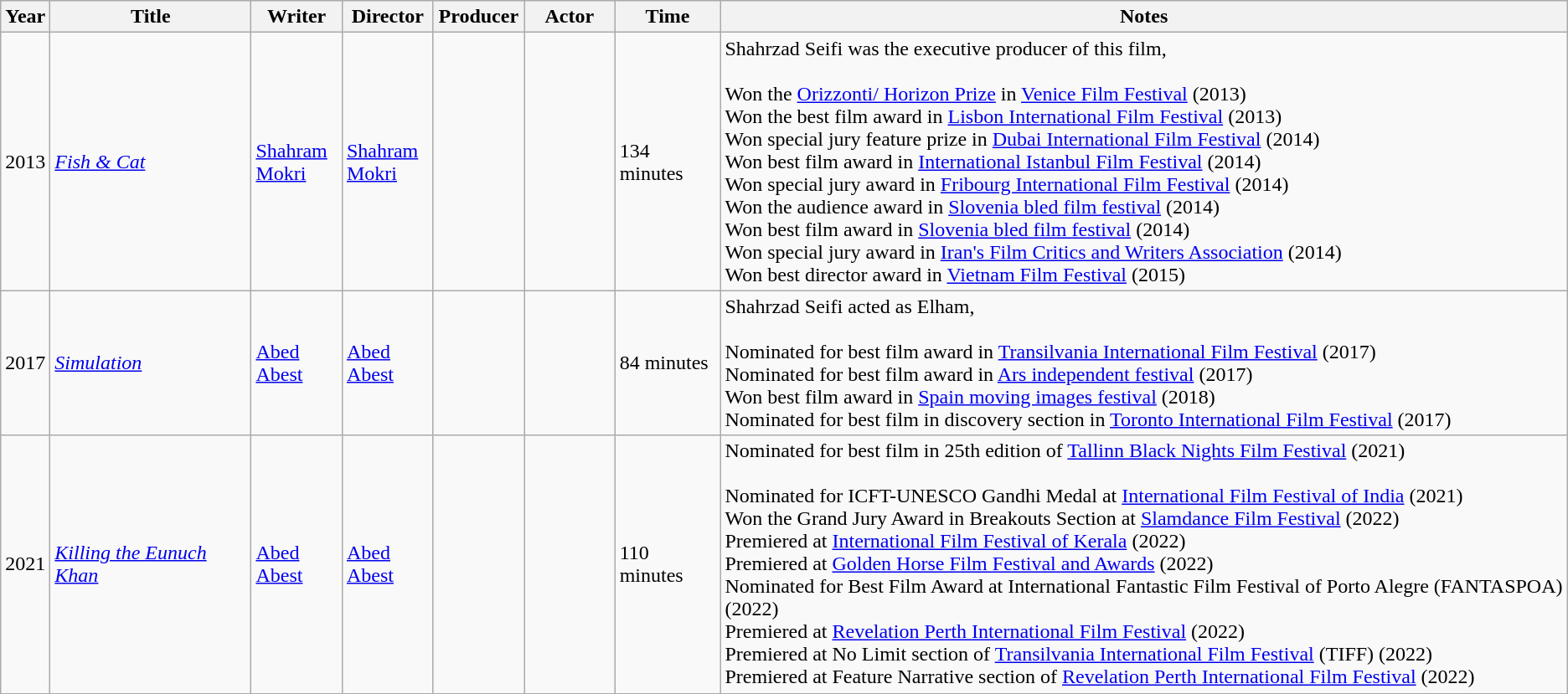<table class="wikitable">
<tr>
<th>Year</th>
<th>Title</th>
<th width=65>Writer</th>
<th width=65>Director</th>
<th width=65>Producer</th>
<th width=65>Actor</th>
<th>Time</th>
<th>Notes</th>
</tr>
<tr>
<td>2013</td>
<td><em><a href='#'>Fish & Cat</a></em></td>
<td><a href='#'>Shahram Mokri</a></td>
<td><a href='#'>Shahram Mokri</a></td>
<td></td>
<td></td>
<td>134 minutes</td>
<td>Shahrzad Seifi was the executive producer of this film,<br><br>Won the <a href='#'>Orizzonti/ Horizon Prize</a> in <a href='#'>Venice Film Festival</a> (2013)  <br>
Won the best film award in <a href='#'>Lisbon International Film Festival</a> (2013) <br>
Won special jury feature prize in <a href='#'>Dubai International Film Festival</a> (2014)<br>
Won best film award in <a href='#'>International Istanbul Film Festival</a> (2014)  <br>
Won special jury award in <a href='#'>Fribourg International Film Festival</a> (2014) <br>
Won the audience award in <a href='#'>Slovenia bled film festival</a> (2014) <br>
Won best film award in <a href='#'>Slovenia bled film festival</a> (2014)  <br>
Won special jury award in <a href='#'>Iran's Film Critics and Writers Association</a> (2014)<br>
Won best director award in <a href='#'>Vietnam Film Festival</a> (2015) <br></td>
</tr>
<tr>
<td>2017</td>
<td><em><a href='#'>Simulation</a></em></td>
<td><a href='#'>Abed Abest</a></td>
<td><a href='#'>Abed Abest</a></td>
<td></td>
<td></td>
<td>84 minutes</td>
<td>Shahrzad Seifi acted as Elham,<br><br>Nominated for best film award in <a href='#'>Transilvania International Film Festival</a> (2017)  <br>
Nominated for best film award in <a href='#'>Ars independent festival</a> (2017) <br>
Won best film award in <a href='#'>Spain moving images festival</a> (2018)  <br>
Nominated for best film in discovery section in <a href='#'>Toronto International Film Festival</a> (2017) </td>
</tr>
<tr>
<td>2021</td>
<td><em><a href='#'>Killing the Eunuch Khan</a></em></td>
<td><a href='#'>Abed Abest</a></td>
<td><a href='#'>Abed Abest</a></td>
<td></td>
<td></td>
<td>110 minutes</td>
<td>Nominated for best film in 25th edition of <a href='#'>Tallinn Black Nights Film Festival</a> (2021) <br><br>Nominated for ICFT-UNESCO Gandhi Medal at <a href='#'>International Film Festival of India</a> (2021)<br>Won the Grand Jury Award in Breakouts Section at <a href='#'>Slamdance Film Festival</a> (2022)<br>Premiered at <a href='#'>International Film Festival of Kerala</a> (2022)<br>Premiered at <a href='#'>Golden Horse Film Festival and Awards</a> (2022)<br>Nominated for Best Film Award at International Fantastic Film Festival of Porto Alegre (FANTASPOA) (2022)<br>Premiered at <a href='#'>Revelation Perth International Film Festival</a> (2022)<br>Premiered at No Limit section of <a href='#'>Transilvania International Film Festival</a> (TIFF) (2022)<br>Premiered at Feature Narrative section of <a href='#'>Revelation Perth International Film Festival</a> (2022)</td>
</tr>
</table>
